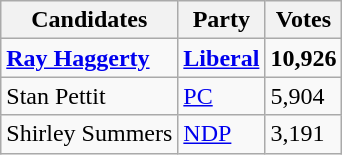<table class="wikitable">
<tr>
<th>Candidates</th>
<th>Party</th>
<th>Votes</th>
</tr>
<tr>
<td><strong><a href='#'>Ray Haggerty</a></strong></td>
<td><a href='#'><strong>Liberal</strong></a></td>
<td><strong>10,926</strong></td>
</tr>
<tr>
<td>Stan Pettit</td>
<td><a href='#'>PC</a></td>
<td>5,904</td>
</tr>
<tr>
<td>Shirley Summers</td>
<td><a href='#'>NDP</a></td>
<td>3,191</td>
</tr>
</table>
